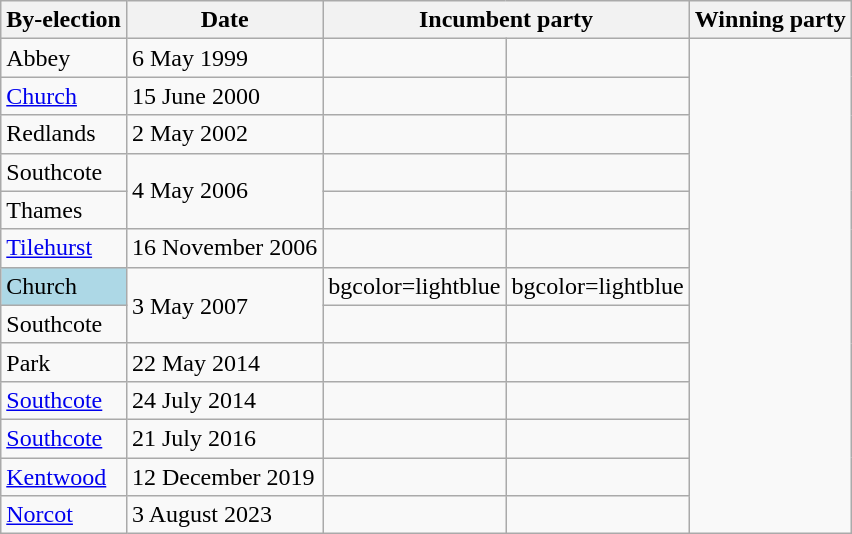<table class="wikitable">
<tr>
<th>By-election</th>
<th>Date</th>
<th colspan=2>Incumbent party</th>
<th colspan=2>Winning party</th>
</tr>
<tr>
<td>Abbey</td>
<td>6 May 1999</td>
<td></td>
<td></td>
</tr>
<tr>
<td><a href='#'>Church</a></td>
<td>15 June 2000</td>
<td></td>
<td></td>
</tr>
<tr>
<td>Redlands</td>
<td>2 May 2002</td>
<td></td>
<td></td>
</tr>
<tr>
<td>Southcote</td>
<td rowspan=2>4 May 2006</td>
<td></td>
<td></td>
</tr>
<tr>
<td>Thames</td>
<td></td>
<td></td>
</tr>
<tr>
<td><a href='#'>Tilehurst</a></td>
<td>16 November 2006</td>
<td></td>
<td></td>
</tr>
<tr>
<td bgcolor=lightblue>Church</td>
<td rowspan=2>3 May 2007</td>
<td>bgcolor=lightblue </td>
<td>bgcolor=lightblue </td>
</tr>
<tr>
<td>Southcote</td>
<td></td>
<td></td>
</tr>
<tr>
<td>Park</td>
<td>22 May 2014</td>
<td></td>
<td></td>
</tr>
<tr>
<td><a href='#'>Southcote</a></td>
<td>24 July 2014</td>
<td></td>
<td></td>
</tr>
<tr>
<td><a href='#'>Southcote</a></td>
<td>21 July 2016</td>
<td></td>
<td></td>
</tr>
<tr>
<td><a href='#'>Kentwood</a></td>
<td>12 December 2019</td>
<td></td>
<td></td>
</tr>
<tr>
<td><a href='#'>Norcot</a></td>
<td>3 August 2023</td>
<td></td>
<td></td>
</tr>
</table>
